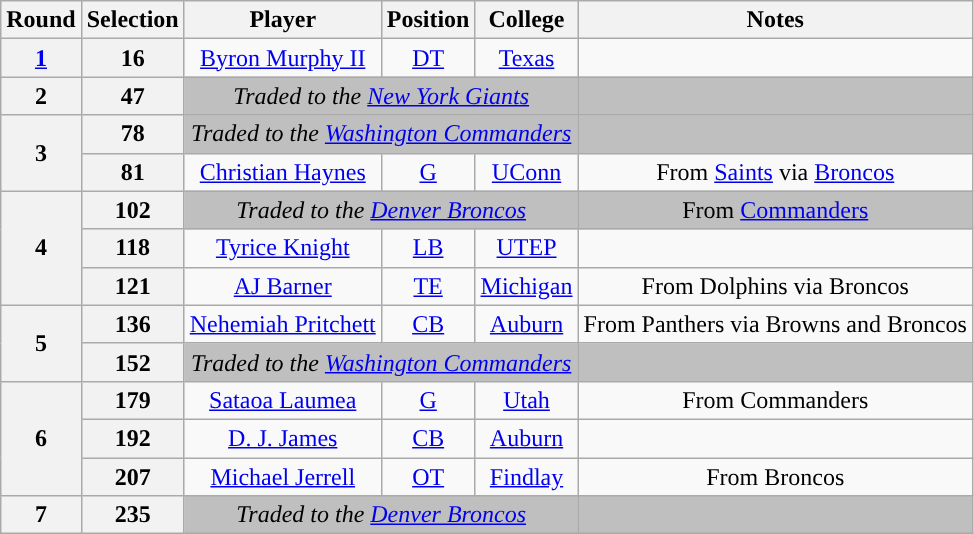<table class="wikitable" style="text-align:center">
<tr>
<th>Round</th>
<th>Selection</th>
<th>Player</th>
<th>Position</th>
<th>College</th>
<th>Notes</th>
</tr>
<tr>
<th><a href='#'>1</a></th>
<th>16</th>
<td><a href='#'>Byron Murphy II</a></td>
<td><a href='#'>DT</a></td>
<td><a href='#'>Texas</a></td>
<td></td>
</tr>
<tr>
<th>2</th>
<th>47</th>
<td colspan="3" style="background:#BFBFBF"><em>Traded to the <a href='#'>New York Giants</a></em></td>
<td style="background:#BFBFBF"></td>
</tr>
<tr>
<th rowspan="2">3</th>
<th>78</th>
<td colspan="3" style="background:#BFBFBF"><em>Traded to the <a href='#'>Washington Commanders</a></em></td>
<td style="background:#BFBFBF"></td>
</tr>
<tr>
<th>81</th>
<td><a href='#'>Christian Haynes</a></td>
<td><a href='#'>G</a></td>
<td><a href='#'>UConn</a></td>
<td>From <a href='#'>Saints</a> via <a href='#'>Broncos</a></td>
</tr>
<tr>
<th rowspan="3">4</th>
<th>102</th>
<td colspan="3" style="background:#BFBFBF"><em>Traded to the <a href='#'>Denver Broncos</a></em></td>
<td style="background:#BFBFBF">From <a href='#'>Commanders</a></td>
</tr>
<tr>
<th>118</th>
<td><a href='#'>Tyrice Knight</a></td>
<td><a href='#'>LB</a></td>
<td><a href='#'>UTEP</a></td>
<td></td>
</tr>
<tr>
<th>121</th>
<td><a href='#'>AJ Barner</a></td>
<td><a href='#'>TE</a></td>
<td><a href='#'>Michigan</a></td>
<td>From Dolphins via Broncos</td>
</tr>
<tr>
<th rowspan="2">5</th>
<th>136</th>
<td><a href='#'>Nehemiah Pritchett</a></td>
<td><a href='#'>CB</a></td>
<td><a href='#'>Auburn</a></td>
<td>From Panthers via Browns and Broncos</td>
</tr>
<tr>
<th>152</th>
<td colspan="3" style="background:#BFBFBF"><em>Traded to the <a href='#'>Washington Commanders</a></em></td>
<td style="background:#BFBFBF"></td>
</tr>
<tr>
<th rowspan="3">6</th>
<th>179</th>
<td><a href='#'>Sataoa Laumea</a></td>
<td><a href='#'>G</a></td>
<td><a href='#'>Utah</a></td>
<td>From Commanders</td>
</tr>
<tr>
<th>192</th>
<td><a href='#'>D. J. James</a></td>
<td><a href='#'>CB</a></td>
<td><a href='#'>Auburn</a></td>
<td></td>
</tr>
<tr>
<th>207</th>
<td><a href='#'>Michael Jerrell</a></td>
<td><a href='#'>OT</a></td>
<td><a href='#'>Findlay</a></td>
<td>From Broncos</td>
</tr>
<tr>
<th rowspan="2">7</th>
<th>235</th>
<td colspan="3" style="background:#BFBFBF"><em>Traded to the <a href='#'>Denver Broncos</a></em></td>
<td style="background:#BFBFBF"></td>
</tr>
</table>
